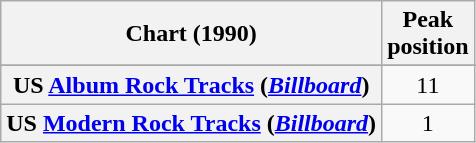<table class="wikitable sortable plainrowheaders" style="text-align:center">
<tr>
<th>Chart (1990)</th>
<th>Peak<br>position</th>
</tr>
<tr>
</tr>
<tr>
</tr>
<tr>
<th scope="row">US <a href='#'>Album Rock Tracks</a> (<em><a href='#'>Billboard</a></em>)</th>
<td>11</td>
</tr>
<tr>
<th scope="row">US <a href='#'>Modern Rock Tracks</a> (<em><a href='#'>Billboard</a></em>)</th>
<td>1</td>
</tr>
</table>
